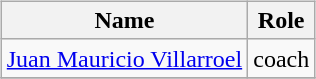<table>
<tr>
<td valign="top"><br><table class="wikitable">
<tr>
<th>Name</th>
<th>Role</th>
</tr>
<tr>
<td><a href='#'>Juan Mauricio Villarroel</a></td>
<td>coach<br></td>
</tr>
<tr>
</tr>
</table>
</td>
</tr>
</table>
